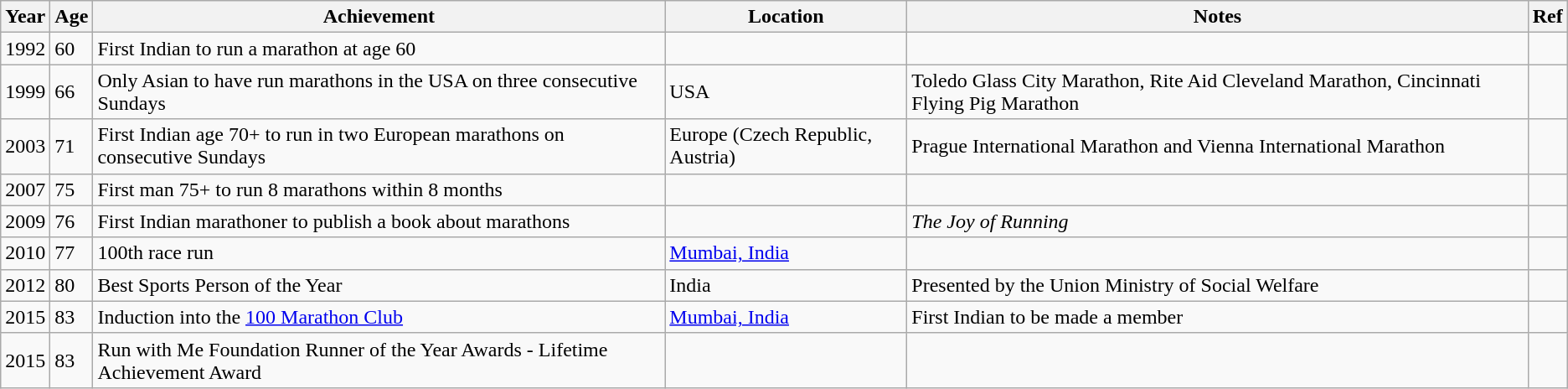<table class="wikitable plainrowheaders">
<tr>
<th>Year</th>
<th>Age</th>
<th>Achievement</th>
<th>Location</th>
<th>Notes</th>
<th>Ref</th>
</tr>
<tr>
<td>1992</td>
<td>60</td>
<td>First Indian to run a marathon at age 60</td>
<td></td>
<td></td>
<td></td>
</tr>
<tr>
<td>1999</td>
<td>66</td>
<td>Only Asian to have run marathons in the USA on three consecutive Sundays</td>
<td>USA</td>
<td>Toledo Glass City Marathon, Rite Aid Cleveland Marathon, Cincinnati Flying Pig Marathon</td>
<td></td>
</tr>
<tr>
<td>2003</td>
<td>71</td>
<td>First Indian age 70+ to run in two European marathons on consecutive Sundays</td>
<td>Europe (Czech Republic, Austria)</td>
<td>Prague International Marathon and Vienna International Marathon</td>
<td></td>
</tr>
<tr>
<td>2007</td>
<td>75</td>
<td>First man 75+ to run 8 marathons within 8 months</td>
<td></td>
<td></td>
<td></td>
</tr>
<tr>
<td>2009</td>
<td>76</td>
<td>First Indian marathoner to publish a book about marathons</td>
<td></td>
<td><em>The Joy of Running</em></td>
<td></td>
</tr>
<tr>
<td>2010</td>
<td>77</td>
<td>100th race run</td>
<td><a href='#'>Mumbai, India</a></td>
<td></td>
<td></td>
</tr>
<tr>
<td>2012</td>
<td>80</td>
<td>Best Sports Person of the Year</td>
<td>India</td>
<td>Presented by the Union Ministry of Social Welfare</td>
<td></td>
</tr>
<tr>
<td>2015</td>
<td>83</td>
<td>Induction into the <a href='#'>100 Marathon Club</a></td>
<td><a href='#'>Mumbai, India</a></td>
<td>First Indian to be made a member</td>
<td></td>
</tr>
<tr>
<td>2015</td>
<td>83</td>
<td>Run with Me Foundation Runner of the Year Awards - Lifetime Achievement Award</td>
<td></td>
<td></td>
<td></td>
</tr>
</table>
